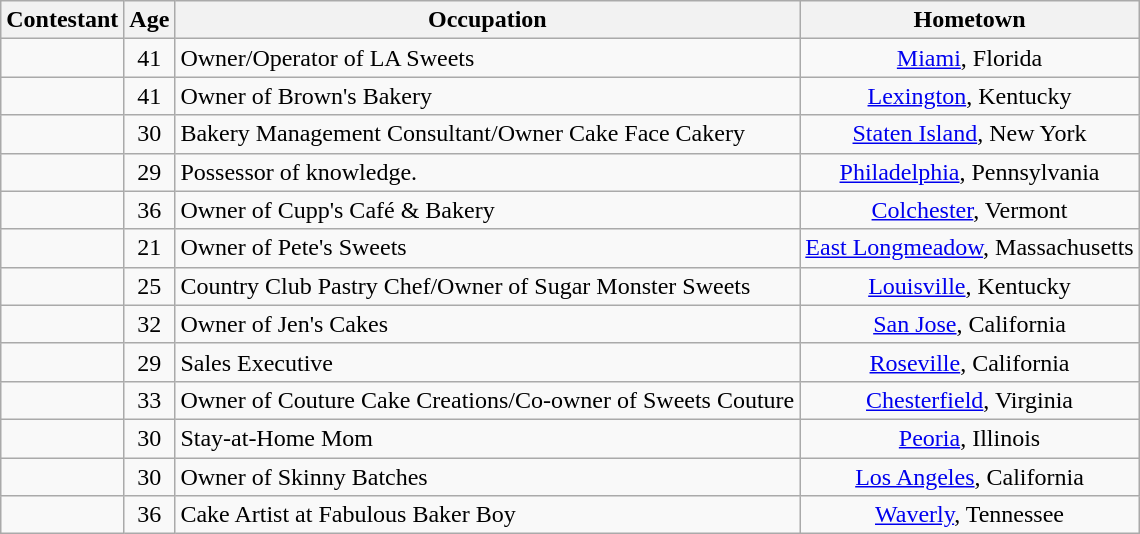<table class="wikitable plainrowheaders sortable">
<tr>
<th scope="col">Contestant</th>
<th scope="col">Age</th>
<th scope="col">Occupation</th>
<th scope="col">Hometown</th>
</tr>
<tr>
<td scope="row"></td>
<td style="text-align:center;">41</td>
<td>Owner/Operator of LA Sweets</td>
<td style="text-align:center;"><a href='#'>Miami</a>, Florida</td>
</tr>
<tr>
<td scope="row"></td>
<td style="text-align:center;">41</td>
<td>Owner of Brown's Bakery</td>
<td style="text-align:center;"><a href='#'>Lexington</a>, Kentucky</td>
</tr>
<tr>
<td scope="row"></td>
<td style="text-align:center;">30</td>
<td>Bakery Management Consultant/Owner Cake Face Cakery</td>
<td style="text-align:center;"><a href='#'>Staten Island</a>, New York</td>
</tr>
<tr>
<td scope="row"></td>
<td style="text-align:center;">29</td>
<td>Possessor of knowledge.</td>
<td style="text-align:center;"><a href='#'>Philadelphia</a>, Pennsylvania</td>
</tr>
<tr>
<td scope="row"></td>
<td style="text-align:center;">36</td>
<td>Owner of Cupp's Café & Bakery</td>
<td style="text-align:center;"><a href='#'>Colchester</a>, Vermont</td>
</tr>
<tr>
<td scope="row"></td>
<td style="text-align:center;">21</td>
<td>Owner of Pete's Sweets</td>
<td style="text-align:center;"><a href='#'>East Longmeadow</a>, Massachusetts</td>
</tr>
<tr>
<td scope="row"></td>
<td style="text-align:center;">25</td>
<td>Country Club Pastry Chef/Owner of Sugar Monster Sweets</td>
<td style="text-align:center;"><a href='#'>Louisville</a>, Kentucky</td>
</tr>
<tr>
<td scope="row"></td>
<td style="text-align:center;">32</td>
<td>Owner of Jen's Cakes</td>
<td style="text-align:center;"><a href='#'>San Jose</a>, California</td>
</tr>
<tr>
<td scope="row"></td>
<td style="text-align:center;">29</td>
<td>Sales Executive</td>
<td style="text-align:center;"><a href='#'>Roseville</a>, California</td>
</tr>
<tr>
<td scope="row"></td>
<td style="text-align:center;">33</td>
<td>Owner of Couture Cake Creations/Co-owner of Sweets Couture</td>
<td style="text-align:center;"><a href='#'>Chesterfield</a>, Virginia</td>
</tr>
<tr>
<td scope="row"></td>
<td style="text-align:center;">30</td>
<td>Stay-at-Home Mom</td>
<td style="text-align:center;"><a href='#'>Peoria</a>, Illinois</td>
</tr>
<tr>
<td scope="row"></td>
<td style="text-align:center;">30</td>
<td>Owner of Skinny Batches</td>
<td style="text-align:center;"><a href='#'>Los Angeles</a>, California</td>
</tr>
<tr>
<td scope="row"></td>
<td style="text-align:center;">36</td>
<td>Cake Artist at Fabulous Baker Boy</td>
<td style="text-align:center;"><a href='#'>Waverly</a>, Tennessee</td>
</tr>
</table>
